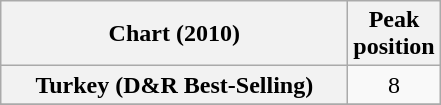<table class="wikitable plainrowheaders sortable" style="text-align:center;" border="1">
<tr>
<th scope="col" style="width:14em;">Chart (2010)</th>
<th scope="col">Peak<br>position</th>
</tr>
<tr>
<th scope="row">Turkey (D&R Best-Selling)</th>
<td>8</td>
</tr>
<tr>
</tr>
</table>
